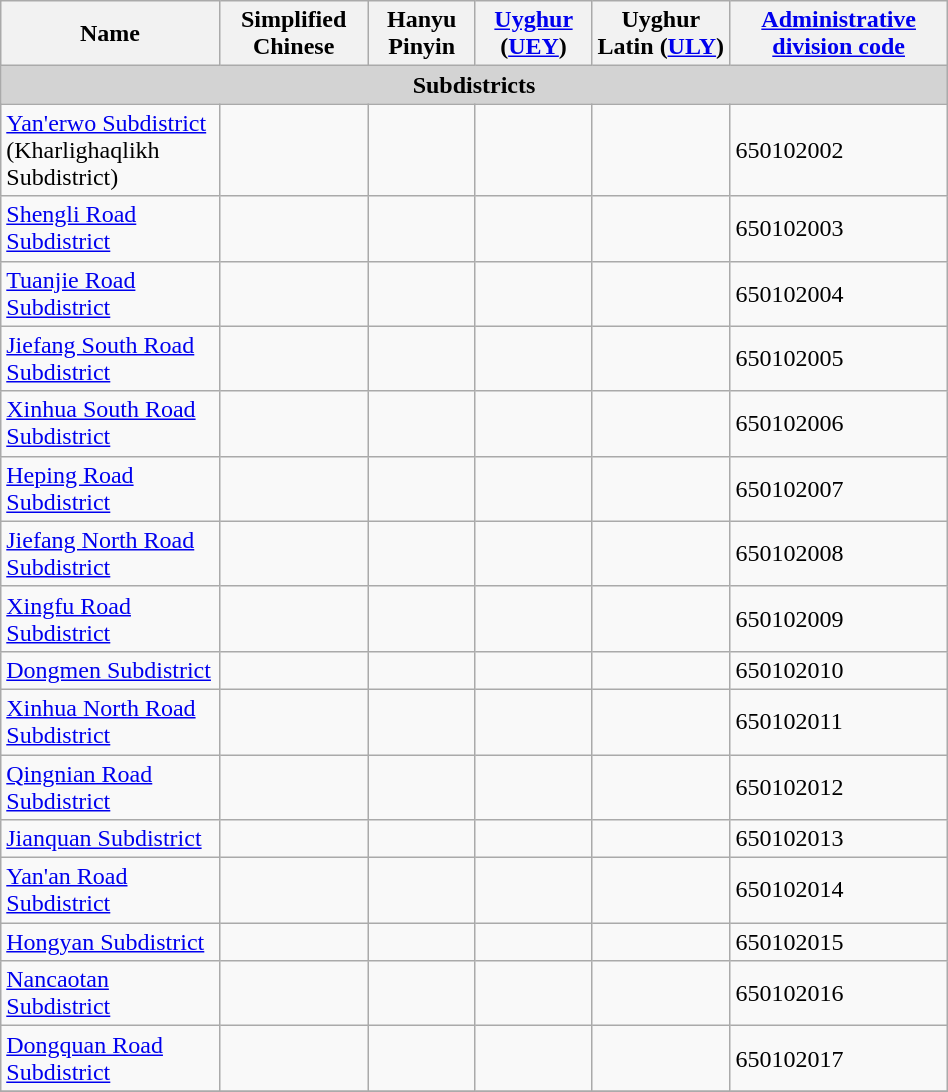<table class="wikitable" align="center" style="width:50%; border="1">
<tr>
<th>Name</th>
<th>Simplified Chinese</th>
<th>Hanyu Pinyin</th>
<th><a href='#'>Uyghur</a> (<a href='#'>UEY</a>)</th>
<th>Uyghur Latin (<a href='#'>ULY</a>)</th>
<th><a href='#'>Administrative division code</a></th>
</tr>
<tr>
<td colspan="7"  style="text-align:center; background:#d3d3d3;"><strong>Subdistricts</strong></td>
</tr>
<tr --------->
<td><a href='#'>Yan'erwo Subdistrict</a><br>(Kharlighaqlikh Subdistrict)</td>
<td></td>
<td></td>
<td></td>
<td></td>
<td>650102002</td>
</tr>
<tr>
<td><a href='#'>Shengli Road Subdistrict</a></td>
<td></td>
<td></td>
<td></td>
<td></td>
<td>650102003</td>
</tr>
<tr>
<td><a href='#'>Tuanjie Road Subdistrict</a></td>
<td></td>
<td></td>
<td></td>
<td></td>
<td>650102004</td>
</tr>
<tr>
<td><a href='#'>Jiefang South Road Subdistrict</a></td>
<td></td>
<td></td>
<td></td>
<td></td>
<td>650102005</td>
</tr>
<tr>
<td><a href='#'>Xinhua South Road Subdistrict</a></td>
<td></td>
<td></td>
<td></td>
<td></td>
<td>650102006</td>
</tr>
<tr>
<td><a href='#'>Heping Road Subdistrict</a></td>
<td></td>
<td></td>
<td></td>
<td></td>
<td>650102007</td>
</tr>
<tr>
<td><a href='#'>Jiefang North Road Subdistrict</a></td>
<td></td>
<td></td>
<td></td>
<td></td>
<td>650102008</td>
</tr>
<tr>
<td><a href='#'>Xingfu Road Subdistrict</a></td>
<td></td>
<td></td>
<td></td>
<td></td>
<td>650102009</td>
</tr>
<tr>
<td><a href='#'>Dongmen Subdistrict</a></td>
<td></td>
<td></td>
<td></td>
<td></td>
<td>650102010</td>
</tr>
<tr>
<td><a href='#'>Xinhua North Road Subdistrict</a></td>
<td></td>
<td></td>
<td></td>
<td></td>
<td>650102011</td>
</tr>
<tr>
<td><a href='#'>Qingnian Road Subdistrict</a></td>
<td></td>
<td></td>
<td></td>
<td></td>
<td>650102012</td>
</tr>
<tr>
<td><a href='#'>Jianquan Subdistrict</a></td>
<td></td>
<td></td>
<td></td>
<td></td>
<td>650102013</td>
</tr>
<tr>
<td><a href='#'>Yan'an Road Subdistrict</a></td>
<td></td>
<td></td>
<td></td>
<td></td>
<td>650102014</td>
</tr>
<tr>
<td><a href='#'>Hongyan Subdistrict</a></td>
<td></td>
<td></td>
<td></td>
<td></td>
<td>650102015</td>
</tr>
<tr>
<td><a href='#'>Nancaotan Subdistrict</a></td>
<td></td>
<td></td>
<td></td>
<td></td>
<td>650102016</td>
</tr>
<tr>
<td><a href='#'>Dongquan Road Subdistrict</a></td>
<td></td>
<td></td>
<td></td>
<td></td>
<td>650102017</td>
</tr>
<tr>
</tr>
</table>
